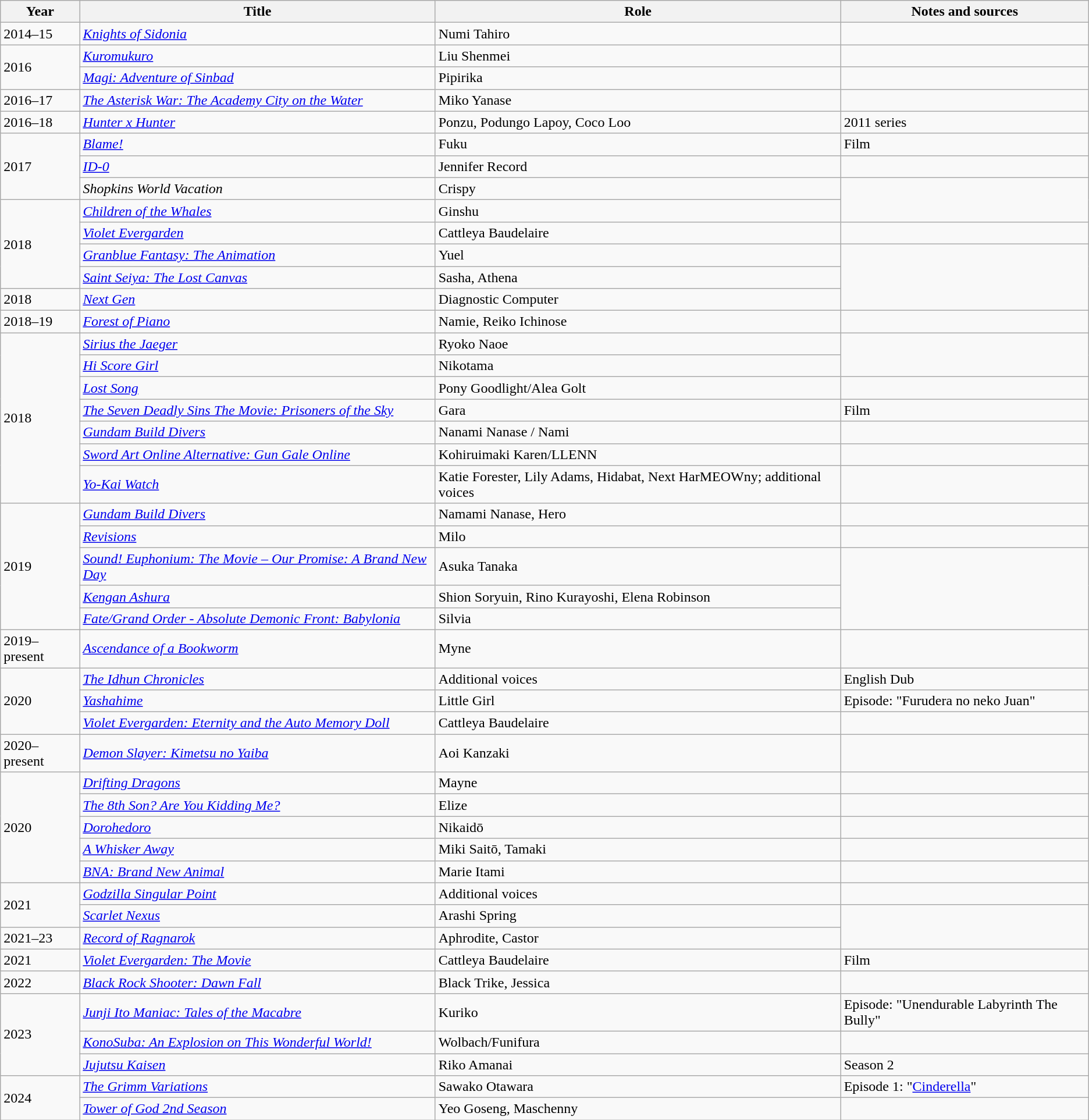<table class="wikitable sortable plainrowheaders" style="width=100%;  font-size: 100%;">
<tr>
<th>Year</th>
<th>Title</th>
<th>Role</th>
<th>Notes and sources</th>
</tr>
<tr>
<td>2014–15</td>
<td><em><a href='#'>Knights of Sidonia</a></em></td>
<td>Numi Tahiro</td>
<td></td>
</tr>
<tr>
<td rowspan="2">2016</td>
<td><em><a href='#'>Kuromukuro</a></em></td>
<td>Liu Shenmei</td>
<td></td>
</tr>
<tr>
<td><em><a href='#'>Magi: Adventure of Sinbad</a></em></td>
<td>Pipirika</td>
<td></td>
</tr>
<tr>
<td>2016–17</td>
<td><em><a href='#'>The Asterisk War: The Academy City on the Water</a></em></td>
<td>Miko Yanase</td>
<td></td>
</tr>
<tr>
<td>2016–18</td>
<td><em><a href='#'>Hunter x Hunter</a></em></td>
<td>Ponzu, Podungo Lapoy, Coco Loo</td>
<td>2011 series</td>
</tr>
<tr>
<td rowspan="3">2017</td>
<td><em><a href='#'>Blame!</a></em></td>
<td>Fuku</td>
<td>Film</td>
</tr>
<tr>
<td><em><a href='#'>ID-0</a></em></td>
<td>Jennifer Record</td>
<td></td>
</tr>
<tr>
<td><em>Shopkins World Vacation</em></td>
<td>Crispy</td>
<td rowspan="2"></td>
</tr>
<tr>
<td rowspan="4">2018</td>
<td><em><a href='#'>Children of the Whales</a></em></td>
<td>Ginshu</td>
</tr>
<tr>
<td><em><a href='#'>Violet Evergarden</a></em></td>
<td>Cattleya Baudelaire</td>
<td></td>
</tr>
<tr>
<td><em><a href='#'>Granblue Fantasy: The Animation</a></em></td>
<td>Yuel</td>
<td rowspan="3"></td>
</tr>
<tr>
<td><em><a href='#'>Saint Seiya: The Lost Canvas</a></em></td>
<td>Sasha, Athena</td>
</tr>
<tr>
<td>2018</td>
<td><em><a href='#'>Next Gen</a></em></td>
<td>Diagnostic Computer</td>
</tr>
<tr>
<td>2018–19</td>
<td><em><a href='#'>Forest of Piano</a></em></td>
<td>Namie, Reiko Ichinose</td>
<td></td>
</tr>
<tr>
<td rowspan="7">2018</td>
<td><em><a href='#'>Sirius the Jaeger</a></em></td>
<td>Ryoko Naoe</td>
<td rowspan="2"></td>
</tr>
<tr>
<td><em><a href='#'>Hi Score Girl</a></em></td>
<td>Nikotama</td>
</tr>
<tr>
<td><em><a href='#'>Lost Song</a></em></td>
<td>Pony Goodlight/Alea Golt</td>
<td></td>
</tr>
<tr>
<td><em><a href='#'>The Seven Deadly Sins The Movie: Prisoners of the Sky</a></em></td>
<td>Gara</td>
<td>Film</td>
</tr>
<tr>
<td><em><a href='#'>Gundam Build Divers</a></em></td>
<td>Nanami Nanase / Nami</td>
<td></td>
</tr>
<tr>
<td><em><a href='#'>Sword Art Online Alternative: Gun Gale Online</a></em></td>
<td>Kohiruimaki Karen/LLENN</td>
<td></td>
</tr>
<tr>
<td><em><a href='#'>Yo-Kai Watch</a></em></td>
<td>Katie Forester, Lily Adams, Hidabat, Next HarMEOWny; additional voices</td>
<td></td>
</tr>
<tr>
<td rowspan="5">2019</td>
<td><em><a href='#'>Gundam Build Divers</a></em></td>
<td>Namami Nanase, Hero</td>
<td></td>
</tr>
<tr>
<td><em><a href='#'>Revisions</a></em></td>
<td>Milo</td>
<td></td>
</tr>
<tr>
<td><em><a href='#'>Sound! Euphonium: The Movie – Our Promise: A Brand New Day</a></em></td>
<td>Asuka Tanaka</td>
<td rowspan="3"></td>
</tr>
<tr>
<td><em><a href='#'>Kengan Ashura</a></em></td>
<td>Shion Soryuin, Rino Kurayoshi, Elena Robinson</td>
</tr>
<tr>
<td><em><a href='#'>Fate/Grand Order - Absolute Demonic Front: Babylonia</a></em></td>
<td>Silvia</td>
</tr>
<tr>
<td>2019–present</td>
<td><em><a href='#'>Ascendance of a Bookworm</a></em></td>
<td>Myne</td>
</tr>
<tr>
<td rowspan="3">2020</td>
<td><em><a href='#'>The Idhun Chronicles</a></em></td>
<td>Additional voices</td>
<td>English Dub</td>
</tr>
<tr>
<td><em><a href='#'>Yashahime</a></em></td>
<td>Little Girl</td>
<td>Episode: "Furudera no neko Juan"</td>
</tr>
<tr>
<td><em><a href='#'>Violet Evergarden: Eternity and the Auto Memory Doll</a></em></td>
<td>Cattleya Baudelaire</td>
<td></td>
</tr>
<tr>
<td>2020–present</td>
<td><em><a href='#'>Demon Slayer: Kimetsu no Yaiba</a></em></td>
<td>Aoi Kanzaki</td>
<td></td>
</tr>
<tr>
<td rowspan="5">2020</td>
<td><em><a href='#'>Drifting Dragons</a></em></td>
<td>Mayne</td>
<td></td>
</tr>
<tr>
<td><em><a href='#'>The 8th Son? Are You Kidding Me?</a></em></td>
<td>Elize</td>
<td></td>
</tr>
<tr>
<td><em><a href='#'>Dorohedoro</a></em></td>
<td>Nikaidō</td>
<td></td>
</tr>
<tr>
<td><em><a href='#'>A Whisker Away</a></em></td>
<td>Miki Saitō, Tamaki</td>
<td></td>
</tr>
<tr>
<td><em><a href='#'>BNA: Brand New Animal</a></em></td>
<td>Marie Itami</td>
<td></td>
</tr>
<tr>
<td rowspan="2">2021</td>
<td><em><a href='#'>Godzilla Singular Point</a></em></td>
<td>Additional voices</td>
<td></td>
</tr>
<tr>
<td><em><a href='#'>Scarlet Nexus</a></em></td>
<td>Arashi Spring</td>
<td rowspan="2"></td>
</tr>
<tr>
<td>2021–23</td>
<td><em><a href='#'>Record of Ragnarok</a></em></td>
<td>Aphrodite, Castor</td>
</tr>
<tr>
<td>2021</td>
<td><em><a href='#'>Violet Evergarden: The Movie</a></em></td>
<td>Cattleya Baudelaire</td>
<td>Film</td>
</tr>
<tr>
<td>2022</td>
<td><em><a href='#'>Black Rock Shooter: Dawn Fall</a></em></td>
<td>Black Trike, Jessica</td>
<td></td>
</tr>
<tr>
<td rowspan="3">2023</td>
<td><a href='#'><em>Junji Ito Maniac: Tales of the Macabre</em></a></td>
<td>Kuriko</td>
<td>Episode: "Unendurable Labyrinth The Bully"</td>
</tr>
<tr>
<td><em><a href='#'>KonoSuba: An Explosion on This Wonderful World!</a></em></td>
<td>Wolbach/Funifura</td>
<td></td>
</tr>
<tr>
<td><em><a href='#'>Jujutsu Kaisen</a></em></td>
<td>Riko Amanai</td>
<td>Season 2</td>
</tr>
<tr>
<td rowspan="2">2024</td>
<td><em><a href='#'>The Grimm Variations</a></em></td>
<td>Sawako Otawara</td>
<td>Episode 1: "<a href='#'>Cinderella</a>"</td>
</tr>
<tr>
<td><em><a href='#'>Tower of God 2nd Season</a></em></td>
<td>Yeo Goseng, Maschenny</td>
<td></td>
</tr>
</table>
